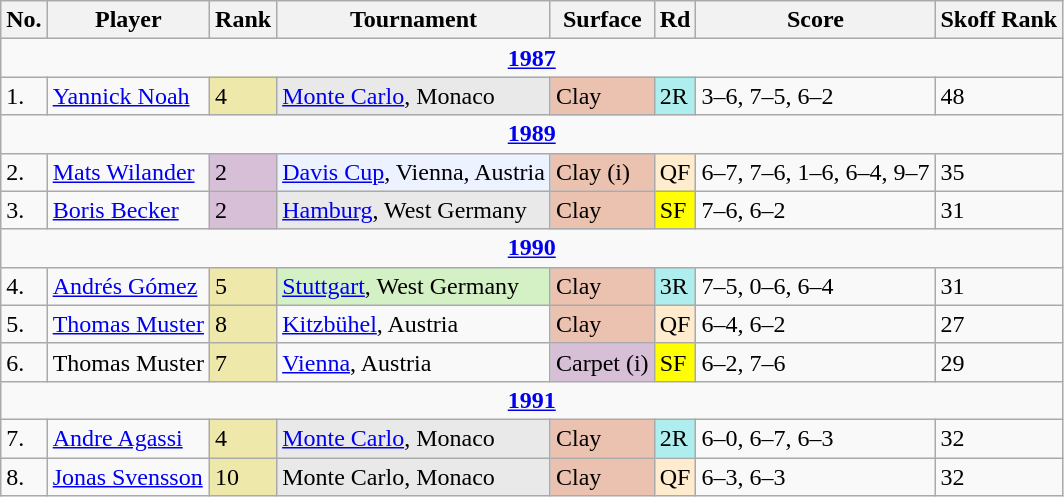<table class="wikitable sortable">
<tr>
<th>No.</th>
<th>Player</th>
<th>Rank</th>
<th>Tournament</th>
<th>Surface</th>
<th>Rd</th>
<th class="unsortable">Score</th>
<th>Skoff Rank</th>
</tr>
<tr>
<td colspan=8 style=text-align:center><strong><a href='#'>1987</a></strong></td>
</tr>
<tr>
<td>1.</td>
<td> <a href='#'>Yannick Noah</a></td>
<td bgcolor=eee8aa>4</td>
<td bgcolor=e9e9e9><a href='#'>Monte Carlo</a>, Monaco</td>
<td bgcolor=ebc2af>Clay</td>
<td bgcolor=afeeee>2R</td>
<td>3–6, 7–5, 6–2</td>
<td>48</td>
</tr>
<tr>
<td colspan=8 style=text-align:center><strong><a href='#'>1989</a></strong></td>
</tr>
<tr>
<td>2.</td>
<td> <a href='#'>Mats Wilander</a></td>
<td bgcolor=thistle>2</td>
<td bgcolor=ecf2ff><a href='#'>Davis Cup</a>, Vienna, Austria</td>
<td bgcolor=ebc2af>Clay (i)</td>
<td bgcolor=ffebcd>QF</td>
<td>6–7, 7–6, 1–6, 6–4, 9–7</td>
<td>35</td>
</tr>
<tr>
<td>3.</td>
<td> <a href='#'>Boris Becker</a></td>
<td bgcolor=thistle>2</td>
<td bgcolor=e9e9e9><a href='#'>Hamburg</a>, West Germany</td>
<td bgcolor=ebc2af>Clay</td>
<td bgcolor=yellow>SF</td>
<td>7–6, 6–2</td>
<td>31</td>
</tr>
<tr>
<td colspan=8 style=text-align:center><strong><a href='#'>1990</a></strong></td>
</tr>
<tr>
<td>4.</td>
<td> <a href='#'>Andrés Gómez</a></td>
<td bgcolor=eee8aa>5</td>
<td bgcolor=d4f1c5><a href='#'>Stuttgart</a>, West Germany</td>
<td bgcolor=ebc2af>Clay</td>
<td bgcolor=afeeee>3R</td>
<td>7–5, 0–6, 6–4</td>
<td>31</td>
</tr>
<tr>
<td>5.</td>
<td> <a href='#'>Thomas Muster</a></td>
<td bgcolor=eee8aa>8</td>
<td><a href='#'>Kitzbühel</a>, Austria</td>
<td bgcolor=ebc2af>Clay</td>
<td bgcolor=ffebcd>QF</td>
<td>6–4, 6–2</td>
<td>27</td>
</tr>
<tr>
<td>6.</td>
<td> Thomas Muster</td>
<td bgcolor=eee8aa>7</td>
<td><a href='#'>Vienna</a>, Austria</td>
<td bgcolor=thistle>Carpet (i)</td>
<td bgcolor=yellow>SF</td>
<td>6–2, 7–6</td>
<td>29</td>
</tr>
<tr>
<td colspan=8 style=text-align:center><strong><a href='#'>1991</a></strong></td>
</tr>
<tr>
<td>7.</td>
<td> <a href='#'>Andre Agassi</a></td>
<td bgcolor=eee8aa>4</td>
<td bgcolor=e9e9e9><a href='#'>Monte Carlo</a>, Monaco</td>
<td bgcolor=ebc2af>Clay</td>
<td bgcolor=afeeee>2R</td>
<td>6–0, 6–7, 6–3</td>
<td>32</td>
</tr>
<tr>
<td>8.</td>
<td> <a href='#'>Jonas Svensson</a></td>
<td bgcolor=eee8aa>10</td>
<td bgcolor=e9e9e9>Monte Carlo, Monaco</td>
<td bgcolor=ebc2af>Clay</td>
<td bgcolor=ffebcd>QF</td>
<td>6–3, 6–3</td>
<td>32</td>
</tr>
</table>
